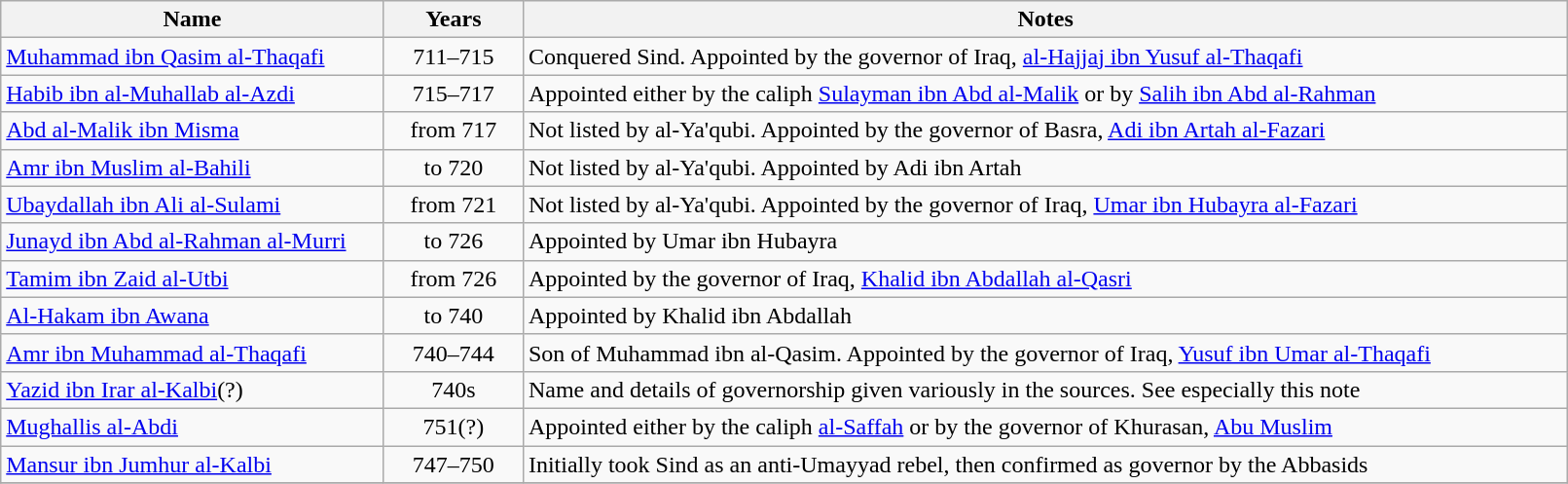<table width=85% class="wikitable">
<tr>
<th width=22%>Name</th>
<th width=8%>Years</th>
<th width=60%>Notes</th>
</tr>
<tr>
<td><a href='#'>Muhammad ibn Qasim al-Thaqafi</a></td>
<td align="center">711–715</td>
<td>Conquered Sind. Appointed by the governor of Iraq, <a href='#'>al-Hajjaj ibn Yusuf al-Thaqafi</a></td>
</tr>
<tr>
<td><a href='#'>Habib ibn al-Muhallab al-Azdi</a></td>
<td align="center">715–717</td>
<td>Appointed either by the caliph <a href='#'>Sulayman ibn Abd al-Malik</a> or by <a href='#'>Salih ibn Abd al-Rahman</a></td>
</tr>
<tr>
<td><a href='#'>Abd al-Malik ibn Misma</a></td>
<td align="center">from 717</td>
<td>Not listed by al-Ya'qubi. Appointed by the governor of Basra, <a href='#'>Adi ibn Artah al-Fazari</a></td>
</tr>
<tr>
<td><a href='#'>Amr ibn Muslim al-Bahili</a></td>
<td align="center">to 720</td>
<td>Not listed by al-Ya'qubi. Appointed by Adi ibn Artah</td>
</tr>
<tr>
<td><a href='#'>Ubaydallah ibn Ali al-Sulami</a></td>
<td align="center">from 721</td>
<td>Not listed by al-Ya'qubi. Appointed by the governor of Iraq, <a href='#'>Umar ibn Hubayra al-Fazari</a></td>
</tr>
<tr>
<td><a href='#'>Junayd ibn Abd al-Rahman al-Murri</a></td>
<td align="center">to 726</td>
<td>Appointed by Umar ibn Hubayra</td>
</tr>
<tr>
<td><a href='#'>Tamim ibn Zaid al-Utbi</a></td>
<td align="center">from 726</td>
<td>Appointed by the governor of Iraq, <a href='#'>Khalid ibn Abdallah al-Qasri</a></td>
</tr>
<tr>
<td><a href='#'>Al-Hakam ibn Awana</a></td>
<td align="center">to 740</td>
<td>Appointed by Khalid ibn Abdallah</td>
</tr>
<tr>
<td><a href='#'>Amr ibn Muhammad al-Thaqafi</a></td>
<td align="center">740–744</td>
<td>Son of Muhammad ibn al-Qasim. Appointed by the governor of Iraq, <a href='#'>Yusuf ibn Umar al-Thaqafi</a></td>
</tr>
<tr>
<td><a href='#'>Yazid ibn Irar al-Kalbi</a>(?)</td>
<td align="center">740s</td>
<td>Name and details of governorship given variously in the sources. See especially this note</td>
</tr>
<tr>
<td><a href='#'>Mughallis al-Abdi</a></td>
<td align="center">751(?)</td>
<td>Appointed either by the caliph <a href='#'>al-Saffah</a> or by the governor of Khurasan, <a href='#'>Abu Muslim</a></td>
</tr>
<tr>
<td><a href='#'>Mansur ibn Jumhur al-Kalbi</a></td>
<td align="center">747–750</td>
<td>Initially took Sind as an anti-Umayyad rebel, then confirmed as governor by the Abbasids</td>
</tr>
<tr>
</tr>
</table>
